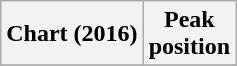<table class="wikitable sortable plainrowheaders" style="text-align:center">
<tr>
<th scope="col">Chart (2016)</th>
<th scope="col">Peak<br>position</th>
</tr>
<tr>
</tr>
</table>
